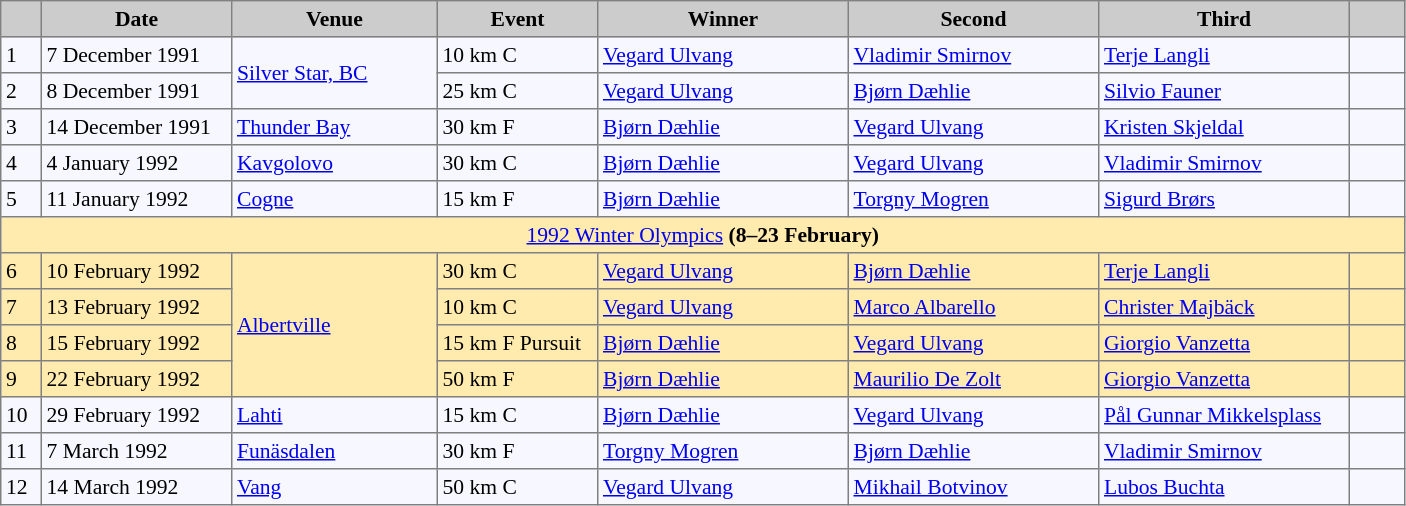<table bgcolor="#f7f8ff" cellpadding="3" cellspacing="0" border="1" style="font-size: 90%; border: gray solid 1px; border-collapse: collapse;">
<tr bgcolor="#CCCCCC">
<td align="center" width="20"><strong></strong></td>
<td align="center" width="120"><strong>Date</strong></td>
<td align="center" width="130"><strong>Venue</strong></td>
<td align="center" width="100"><strong>Event</strong></td>
<td align="center" width="160"><strong>Winner</strong></td>
<td align="center" width="160"><strong>Second</strong></td>
<td align="center" width="160"><strong>Third</strong></td>
<td align="center" width="30"><strong></strong></td>
</tr>
<tr align="left">
<td>1</td>
<td>7 December 1991</td>
<td rowspan="2"> <a href='#'>Silver Star, BC</a></td>
<td>10 km C</td>
<td> <a href='#'>Vegard Ulvang</a></td>
<td> <a href='#'>Vladimir Smirnov</a></td>
<td> <a href='#'>Terje Langli</a></td>
<td></td>
</tr>
<tr align="left">
<td>2</td>
<td>8 December 1991</td>
<td>25 km C</td>
<td> <a href='#'>Vegard Ulvang</a></td>
<td> <a href='#'>Bjørn Dæhlie</a></td>
<td> <a href='#'>Silvio Fauner</a></td>
<td></td>
</tr>
<tr align="left">
<td>3</td>
<td>14 December 1991</td>
<td> <a href='#'>Thunder Bay</a></td>
<td>30 km F</td>
<td> <a href='#'>Bjørn Dæhlie</a></td>
<td> <a href='#'>Vegard Ulvang</a></td>
<td> <a href='#'>Kristen Skjeldal</a></td>
<td></td>
</tr>
<tr align="left">
<td>4</td>
<td>4 January 1992</td>
<td>  <a href='#'>Kavgolovo</a></td>
<td>30 km C</td>
<td> <a href='#'>Bjørn Dæhlie</a></td>
<td> <a href='#'>Vegard Ulvang</a></td>
<td> <a href='#'>Vladimir Smirnov</a></td>
<td></td>
</tr>
<tr align="left">
<td>5</td>
<td>11 January 1992</td>
<td> <a href='#'>Cogne</a></td>
<td>15 km F</td>
<td> <a href='#'>Bjørn Dæhlie</a></td>
<td> <a href='#'>Torgny Mogren</a></td>
<td> <a href='#'>Sigurd Brørs</a></td>
<td></td>
</tr>
<tr style="background:#FFEBAD">
<td colspan="9" align="center"><a href='#'>1992 Winter Olympics</a> <strong>(8–23 February)</strong></td>
</tr>
<tr style="background:#FFEBAD">
<td>6</td>
<td>10 February 1992</td>
<td rowspan="4"> <a href='#'>Albertville</a></td>
<td>30 km C</td>
<td> <a href='#'>Vegard Ulvang</a></td>
<td> <a href='#'>Bjørn Dæhlie</a></td>
<td> <a href='#'>Terje Langli</a></td>
<td></td>
</tr>
<tr style="background:#FFEBAD">
<td>7</td>
<td>13 February 1992</td>
<td>10 km C</td>
<td> <a href='#'>Vegard Ulvang</a></td>
<td> <a href='#'>Marco Albarello</a></td>
<td> <a href='#'>Christer Majbäck</a></td>
<td></td>
</tr>
<tr style="background:#FFEBAD">
<td>8</td>
<td>15 February 1992</td>
<td>15 km F Pursuit</td>
<td> <a href='#'>Bjørn Dæhlie</a></td>
<td> <a href='#'>Vegard Ulvang</a></td>
<td> <a href='#'>Giorgio Vanzetta</a></td>
<td></td>
</tr>
<tr style="background:#FFEBAD">
<td>9</td>
<td>22 February 1992</td>
<td>50 km F</td>
<td> <a href='#'>Bjørn Dæhlie</a></td>
<td> <a href='#'>Maurilio De Zolt</a></td>
<td> <a href='#'>Giorgio Vanzetta</a></td>
<td></td>
</tr>
<tr>
<td>10</td>
<td>29 February 1992</td>
<td> <a href='#'>Lahti</a></td>
<td>15 km C</td>
<td> <a href='#'>Bjørn Dæhlie</a></td>
<td> <a href='#'>Vegard Ulvang</a></td>
<td> <a href='#'>Pål Gunnar Mikkelsplass</a></td>
<td></td>
</tr>
<tr>
<td>11</td>
<td>7 March 1992</td>
<td> <a href='#'>Funäsdalen</a></td>
<td>30 km F</td>
<td> <a href='#'>Torgny Mogren</a></td>
<td> <a href='#'>Bjørn Dæhlie</a></td>
<td> <a href='#'>Vladimir Smirnov</a></td>
<td></td>
</tr>
<tr>
<td>12</td>
<td>14 March 1992</td>
<td> <a href='#'>Vang</a></td>
<td>50 km C</td>
<td> <a href='#'>Vegard Ulvang</a></td>
<td> <a href='#'>Mikhail Botvinov</a></td>
<td> <a href='#'>Lubos Buchta</a></td>
<td></td>
</tr>
</table>
